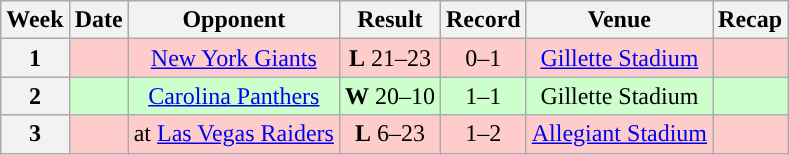<table class="wikitable" style="text-align:center">
<tr>
<th>Week</th>
<th>Date</th>
<th>Opponent</th>
<th>Result</th>
<th>Record</th>
<th>Venue</th>
<th>Recap</th>
</tr>
<tr style="background:#fcc">
<th>1</th>
<td></td>
<td><a href='#'>New York Giants</a></td>
<td><strong>L</strong> 21–23</td>
<td>0–1</td>
<td><a href='#'>Gillette Stadium</a></td>
<td></td>
</tr>
<tr style="background:#cfc">
<th>2</th>
<td></td>
<td><a href='#'>Carolina Panthers</a></td>
<td><strong>W</strong> 20–10</td>
<td>1–1</td>
<td>Gillette Stadium</td>
<td></td>
</tr>
<tr style="background:#fcc">
<th>3</th>
<td></td>
<td>at <a href='#'>Las Vegas Raiders</a></td>
<td><strong>L</strong> 6–23</td>
<td>1–2</td>
<td><a href='#'>Allegiant Stadium</a></td>
<td></td>
</tr>
</table>
